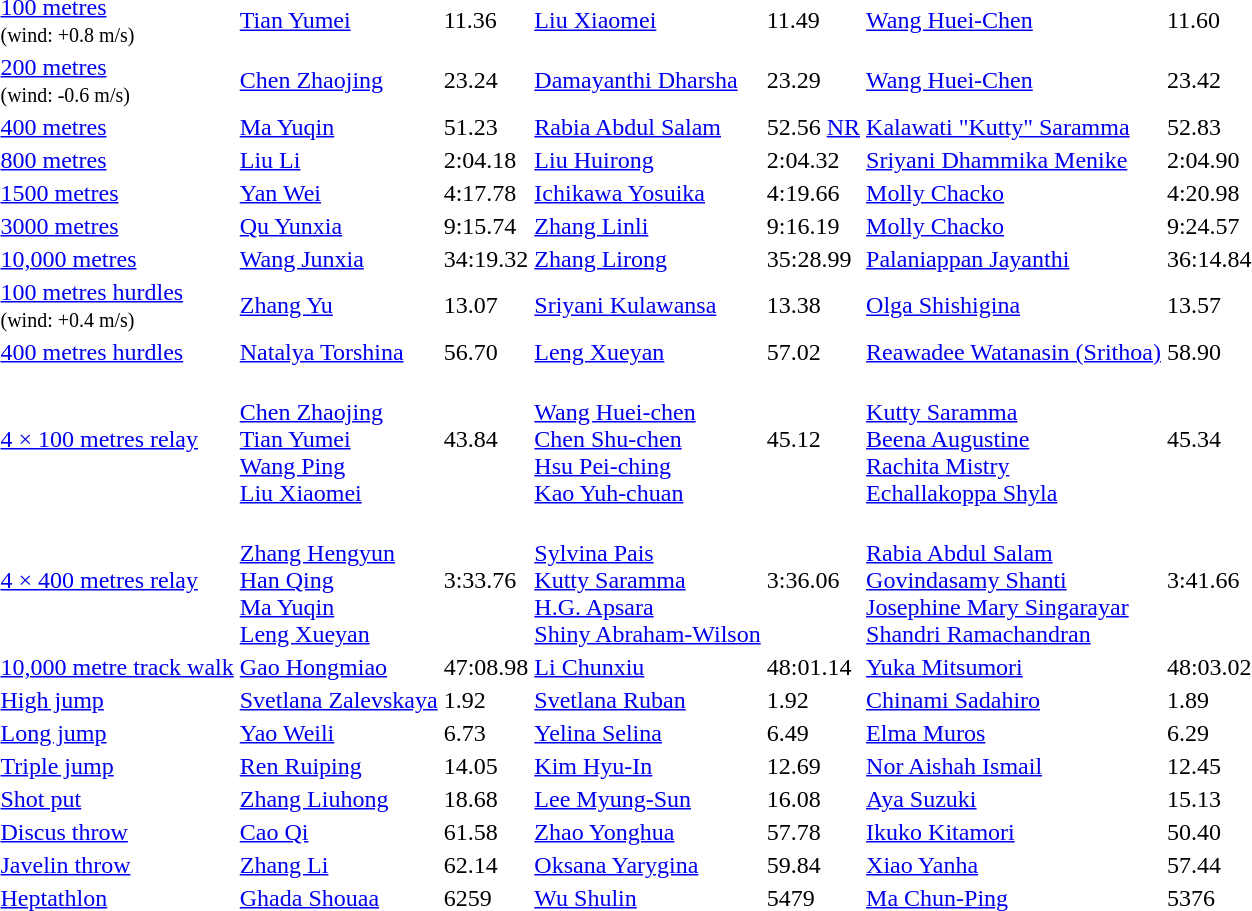<table>
<tr>
<td><a href='#'>100 metres</a><br><small>(wind: +0.8 m/s)</small></td>
<td><a href='#'>Tian Yumei</a><br> </td>
<td>11.36</td>
<td><a href='#'>Liu Xiaomei</a><br> </td>
<td>11.49</td>
<td><a href='#'>Wang Huei-Chen</a><br> </td>
<td>11.60</td>
</tr>
<tr>
<td><a href='#'>200 metres</a><br><small>(wind: -0.6 m/s)</small></td>
<td><a href='#'>Chen Zhaojing</a><br> </td>
<td>23.24</td>
<td><a href='#'>Damayanthi Dharsha</a><br> </td>
<td>23.29</td>
<td><a href='#'>Wang Huei-Chen</a><br> </td>
<td>23.42</td>
</tr>
<tr>
<td><a href='#'>400 metres</a></td>
<td><a href='#'>Ma Yuqin</a><br> </td>
<td>51.23</td>
<td><a href='#'>Rabia Abdul Salam</a><br> </td>
<td>52.56 <a href='#'>NR</a></td>
<td><a href='#'>Kalawati "Kutty" Saramma</a><br> </td>
<td>52.83</td>
</tr>
<tr>
<td><a href='#'>800 metres</a></td>
<td><a href='#'>Liu Li</a><br> </td>
<td>2:04.18</td>
<td><a href='#'>Liu Huirong</a><br> </td>
<td>2:04.32</td>
<td><a href='#'>Sriyani Dhammika Menike</a><br> </td>
<td>2:04.90</td>
</tr>
<tr>
<td><a href='#'>1500 metres</a></td>
<td><a href='#'>Yan Wei</a><br> </td>
<td>4:17.78</td>
<td><a href='#'>Ichikawa Yosuika</a><br> </td>
<td>4:19.66</td>
<td><a href='#'>Molly Chacko</a><br> </td>
<td>4:20.98</td>
</tr>
<tr>
<td><a href='#'>3000 metres</a></td>
<td><a href='#'>Qu Yunxia</a><br> </td>
<td>9:15.74</td>
<td><a href='#'>Zhang Linli</a><br> </td>
<td>9:16.19</td>
<td><a href='#'>Molly Chacko</a><br> </td>
<td>9:24.57</td>
</tr>
<tr>
<td><a href='#'>10,000 metres</a></td>
<td><a href='#'>Wang Junxia</a><br> </td>
<td>34:19.32</td>
<td><a href='#'>Zhang Lirong</a><br> </td>
<td>35:28.99</td>
<td><a href='#'>Palaniappan Jayanthi</a><br> </td>
<td>36:14.84</td>
</tr>
<tr>
<td><a href='#'>100 metres hurdles</a><br><small>(wind: +0.4 m/s)</small></td>
<td><a href='#'>Zhang Yu</a><br> </td>
<td>13.07</td>
<td><a href='#'>Sriyani Kulawansa</a><br> </td>
<td>13.38</td>
<td><a href='#'>Olga Shishigina</a><br> </td>
<td>13.57</td>
</tr>
<tr>
<td><a href='#'>400 metres hurdles</a></td>
<td><a href='#'>Natalya Torshina</a><br> </td>
<td>56.70</td>
<td><a href='#'>Leng Xueyan</a><br> </td>
<td>57.02</td>
<td><a href='#'>Reawadee Watanasin (Srithoa)</a><br> </td>
<td>58.90</td>
</tr>
<tr>
<td><a href='#'>4 × 100 metres relay</a></td>
<td><br><a href='#'>Chen Zhaojing</a><br><a href='#'>Tian Yumei</a><br><a href='#'>Wang Ping</a><br><a href='#'>Liu Xiaomei</a></td>
<td>43.84</td>
<td><br><a href='#'>Wang Huei-chen</a><br><a href='#'>Chen Shu-chen</a><br><a href='#'>Hsu Pei-ching</a><br><a href='#'>Kao Yuh-chuan</a></td>
<td>45.12</td>
<td><br><a href='#'>Kutty Saramma</a><br><a href='#'>Beena Augustine</a><br><a href='#'>Rachita Mistry</a><br><a href='#'>Echallakoppa Shyla</a></td>
<td>45.34</td>
</tr>
<tr>
<td><a href='#'>4 × 400 metres relay</a></td>
<td><br><a href='#'>Zhang Hengyun</a><br><a href='#'>Han Qing</a><br><a href='#'>Ma Yuqin</a><br><a href='#'>Leng Xueyan</a></td>
<td>3:33.76</td>
<td><br><a href='#'>Sylvina Pais</a><br><a href='#'>Kutty Saramma</a><br><a href='#'>H.G. Apsara</a><br><a href='#'>Shiny Abraham-Wilson</a></td>
<td>3:36.06</td>
<td><br><a href='#'>Rabia Abdul Salam</a><br><a href='#'>Govindasamy Shanti</a><br><a href='#'>Josephine Mary Singarayar</a><br><a href='#'>Shandri Ramachandran</a></td>
<td>3:41.66</td>
</tr>
<tr>
<td><a href='#'>10,000 metre track walk</a></td>
<td><a href='#'>Gao Hongmiao</a><br> </td>
<td>47:08.98</td>
<td><a href='#'>Li Chunxiu</a><br> </td>
<td>48:01.14</td>
<td><a href='#'>Yuka Mitsumori</a><br> </td>
<td>48:03.02</td>
</tr>
<tr>
<td><a href='#'>High jump</a></td>
<td><a href='#'>Svetlana Zalevskaya</a><br> </td>
<td>1.92</td>
<td><a href='#'>Svetlana Ruban</a><br> </td>
<td>1.92</td>
<td><a href='#'>Chinami Sadahiro</a><br> </td>
<td>1.89</td>
</tr>
<tr>
<td><a href='#'>Long jump</a></td>
<td><a href='#'>Yao Weili</a><br> </td>
<td>6.73</td>
<td><a href='#'>Yelina Selina</a><br> </td>
<td>6.49</td>
<td><a href='#'>Elma Muros</a><br> </td>
<td>6.29</td>
</tr>
<tr>
<td><a href='#'>Triple jump</a></td>
<td><a href='#'>Ren Ruiping</a><br> </td>
<td>14.05</td>
<td><a href='#'>Kim Hyu-In</a><br> </td>
<td>12.69</td>
<td><a href='#'>Nor Aishah Ismail</a><br> </td>
<td>12.45</td>
</tr>
<tr>
<td><a href='#'>Shot put</a></td>
<td><a href='#'>Zhang Liuhong</a><br> </td>
<td>18.68</td>
<td><a href='#'>Lee Myung-Sun</a><br> </td>
<td>16.08</td>
<td><a href='#'>Aya Suzuki</a><br> </td>
<td>15.13</td>
</tr>
<tr>
<td><a href='#'>Discus throw</a></td>
<td><a href='#'>Cao Qi</a><br> </td>
<td>61.58</td>
<td><a href='#'>Zhao Yonghua</a><br> </td>
<td>57.78</td>
<td><a href='#'>Ikuko Kitamori</a><br> </td>
<td>50.40</td>
</tr>
<tr>
<td><a href='#'>Javelin throw</a></td>
<td><a href='#'>Zhang Li</a><br> </td>
<td>62.14</td>
<td><a href='#'>Oksana Yarygina</a><br> </td>
<td>59.84</td>
<td><a href='#'>Xiao Yanha</a><br> </td>
<td>57.44</td>
</tr>
<tr>
<td><a href='#'>Heptathlon</a></td>
<td><a href='#'>Ghada Shouaa</a><br> </td>
<td>6259</td>
<td><a href='#'>Wu Shulin</a><br> </td>
<td>5479</td>
<td><a href='#'>Ma Chun-Ping</a><br> </td>
<td>5376</td>
</tr>
</table>
